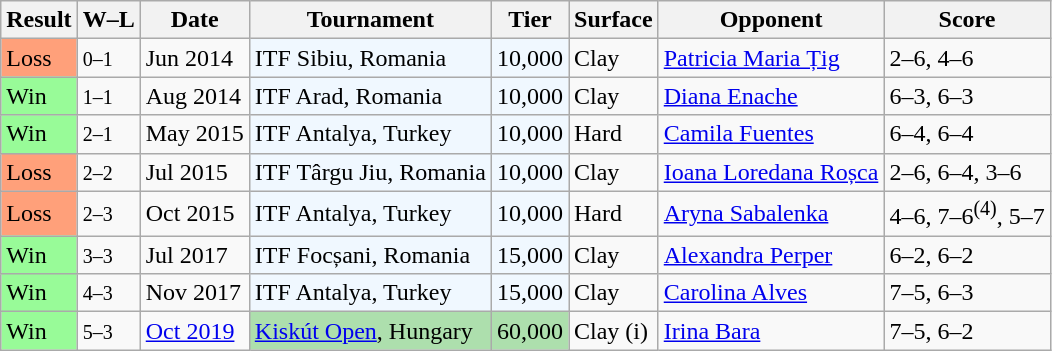<table class="sortable wikitable">
<tr>
<th>Result</th>
<th class="unsortable">W–L</th>
<th>Date</th>
<th>Tournament</th>
<th>Tier</th>
<th>Surface</th>
<th>Opponent</th>
<th class="unsortable">Score</th>
</tr>
<tr>
<td style="background:#ffa07a;">Loss</td>
<td><small>0–1</small></td>
<td>Jun 2014</td>
<td style="background:#f0f8ff;">ITF Sibiu, Romania</td>
<td style="background:#f0f8ff;">10,000</td>
<td>Clay</td>
<td> <a href='#'>Patricia Maria Țig</a></td>
<td>2–6, 4–6</td>
</tr>
<tr>
<td style="background:#98fb98;">Win</td>
<td><small>1–1</small></td>
<td>Aug 2014</td>
<td style="background:#f0f8ff;">ITF Arad, Romania</td>
<td style="background:#f0f8ff;">10,000</td>
<td>Clay</td>
<td> <a href='#'>Diana Enache</a></td>
<td>6–3, 6–3</td>
</tr>
<tr>
<td style="background:#98fb98;">Win</td>
<td><small>2–1</small></td>
<td>May 2015</td>
<td style="background:#f0f8ff;">ITF Antalya, Turkey</td>
<td style="background:#f0f8ff;">10,000</td>
<td>Hard</td>
<td> <a href='#'>Camila Fuentes</a></td>
<td>6–4, 6–4</td>
</tr>
<tr>
<td style="background:#ffa07a;">Loss</td>
<td><small>2–2</small></td>
<td>Jul 2015</td>
<td style="background:#f0f8ff;">ITF Târgu Jiu, Romania</td>
<td style="background:#f0f8ff;">10,000</td>
<td>Clay</td>
<td> <a href='#'>Ioana Loredana Roșca</a></td>
<td>2–6, 6–4, 3–6</td>
</tr>
<tr>
<td style="background:#ffa07a;">Loss</td>
<td><small>2–3</small></td>
<td>Oct 2015</td>
<td style="background:#f0f8ff;">ITF Antalya, Turkey</td>
<td style="background:#f0f8ff;">10,000</td>
<td>Hard</td>
<td> <a href='#'>Aryna Sabalenka</a></td>
<td>4–6, 7–6<sup>(4)</sup>, 5–7</td>
</tr>
<tr>
<td style="background:#98fb98;">Win</td>
<td><small>3–3</small></td>
<td>Jul 2017</td>
<td style="background:#f0f8ff;">ITF Focșani, Romania</td>
<td style="background:#f0f8ff;">15,000</td>
<td>Clay</td>
<td> <a href='#'>Alexandra Perper</a></td>
<td>6–2, 6–2</td>
</tr>
<tr>
<td style="background:#98fb98;">Win</td>
<td><small>4–3</small></td>
<td>Nov 2017</td>
<td style="background:#f0f8ff;">ITF Antalya, Turkey</td>
<td style="background:#f0f8ff;">15,000</td>
<td>Clay</td>
<td> <a href='#'>Carolina Alves</a></td>
<td>7–5, 6–3</td>
</tr>
<tr>
<td style="background:#98fb98;">Win</td>
<td><small>5–3</small></td>
<td><a href='#'>Oct 2019</a></td>
<td style="background:#addfad;"><a href='#'>Kiskút Open</a>, Hungary</td>
<td style="background:#addfad;">60,000</td>
<td>Clay (i)</td>
<td> <a href='#'>Irina Bara</a></td>
<td>7–5, 6–2</td>
</tr>
</table>
